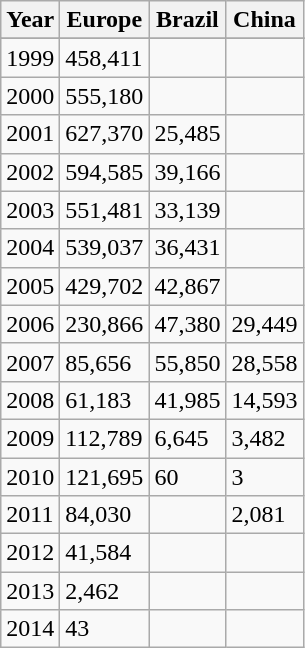<table class="wikitable">
<tr>
<th>Year</th>
<th>Europe</th>
<th>Brazil</th>
<th>China</th>
</tr>
<tr>
</tr>
<tr>
<td>1999</td>
<td>458,411</td>
<td></td>
<td></td>
</tr>
<tr>
<td>2000</td>
<td>555,180</td>
<td></td>
<td></td>
</tr>
<tr>
<td>2001</td>
<td>627,370</td>
<td>25,485</td>
<td></td>
</tr>
<tr>
<td>2002</td>
<td>594,585</td>
<td>39,166</td>
<td></td>
</tr>
<tr>
<td>2003</td>
<td>551,481</td>
<td>33,139</td>
<td></td>
</tr>
<tr>
<td>2004</td>
<td>539,037</td>
<td>36,431</td>
<td></td>
</tr>
<tr>
<td>2005</td>
<td>429,702</td>
<td>42,867</td>
<td></td>
</tr>
<tr>
<td>2006</td>
<td>230,866</td>
<td>47,380</td>
<td>29,449</td>
</tr>
<tr>
<td>2007</td>
<td>85,656</td>
<td>55,850</td>
<td>28,558</td>
</tr>
<tr>
<td>2008</td>
<td>61,183</td>
<td>41,985</td>
<td>14,593</td>
</tr>
<tr>
<td>2009</td>
<td>112,789</td>
<td>6,645</td>
<td>3,482</td>
</tr>
<tr>
<td>2010</td>
<td>121,695</td>
<td>60</td>
<td>3</td>
</tr>
<tr>
<td>2011</td>
<td>84,030</td>
<td></td>
<td>2,081</td>
</tr>
<tr>
<td>2012</td>
<td>41,584</td>
<td></td>
<td></td>
</tr>
<tr>
<td>2013</td>
<td>2,462</td>
<td></td>
<td></td>
</tr>
<tr>
<td>2014</td>
<td>43</td>
<td></td>
<td></td>
</tr>
</table>
